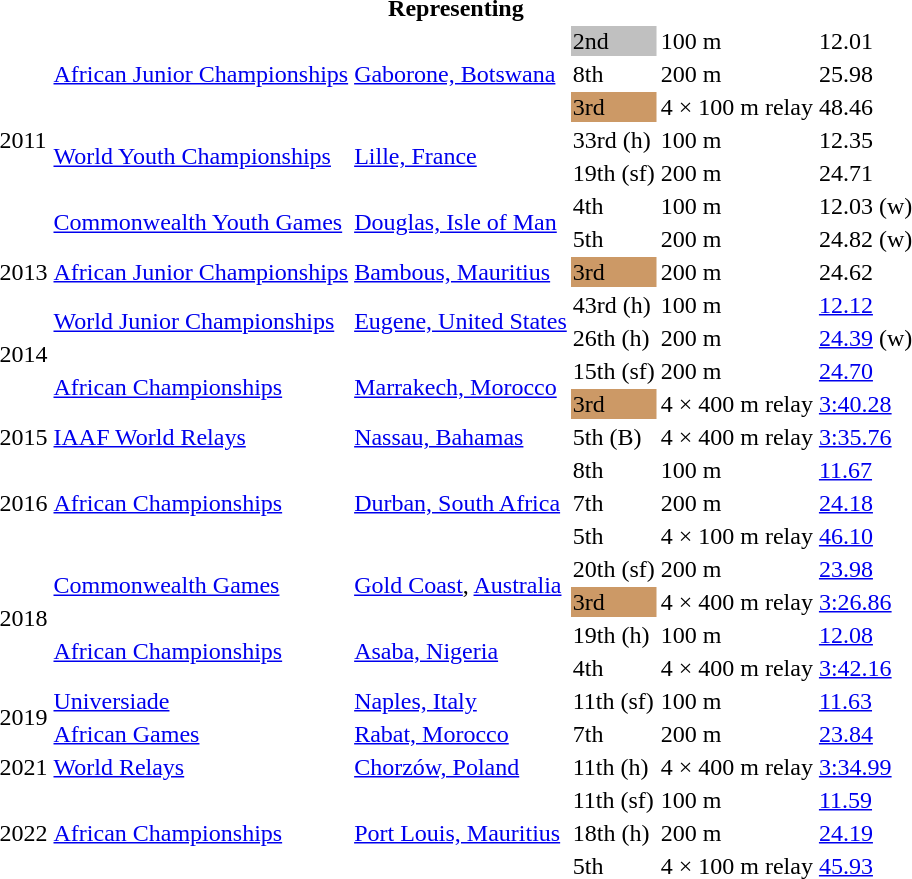<table>
<tr>
<th colspan="6">Representing </th>
</tr>
<tr>
<td rowspan=7>2011</td>
<td rowspan=3><a href='#'>African Junior Championships</a></td>
<td rowspan=3><a href='#'>Gaborone, Botswana</a></td>
<td bgcolor=silver>2nd</td>
<td>100 m</td>
<td>12.01</td>
</tr>
<tr>
<td>8th</td>
<td>200 m</td>
<td>25.98</td>
</tr>
<tr>
<td bgcolor=cc9966>3rd</td>
<td>4 × 100 m relay</td>
<td>48.46</td>
</tr>
<tr>
<td rowspan=2><a href='#'>World Youth Championships</a></td>
<td rowspan=2><a href='#'>Lille, France</a></td>
<td>33rd (h)</td>
<td>100 m</td>
<td>12.35</td>
</tr>
<tr>
<td>19th (sf)</td>
<td>200 m</td>
<td>24.71</td>
</tr>
<tr>
<td rowspan=2><a href='#'>Commonwealth Youth Games</a></td>
<td rowspan=2><a href='#'>Douglas, Isle of Man</a></td>
<td>4th</td>
<td>100 m</td>
<td>12.03 (w)</td>
</tr>
<tr>
<td>5th</td>
<td>200 m</td>
<td>24.82 (w)</td>
</tr>
<tr>
<td>2013</td>
<td><a href='#'>African Junior Championships</a></td>
<td><a href='#'>Bambous, Mauritius</a></td>
<td bgcolor=cc9966>3rd</td>
<td>200 m</td>
<td>24.62</td>
</tr>
<tr>
<td rowspan=4>2014</td>
<td rowspan=2><a href='#'>World Junior Championships</a></td>
<td rowspan=2><a href='#'>Eugene, United States</a></td>
<td>43rd (h)</td>
<td>100 m</td>
<td><a href='#'>12.12</a></td>
</tr>
<tr>
<td>26th (h)</td>
<td>200 m</td>
<td><a href='#'>24.39</a> (w)</td>
</tr>
<tr>
<td rowspan=2><a href='#'>African Championships</a></td>
<td rowspan=2><a href='#'>Marrakech, Morocco</a></td>
<td>15th (sf)</td>
<td>200 m</td>
<td><a href='#'>24.70</a></td>
</tr>
<tr>
<td bgcolor=cc9966>3rd</td>
<td>4 × 400 m relay</td>
<td><a href='#'>3:40.28</a></td>
</tr>
<tr>
<td>2015</td>
<td><a href='#'>IAAF World Relays</a></td>
<td><a href='#'>Nassau, Bahamas</a></td>
<td>5th (B)</td>
<td>4 × 400 m relay</td>
<td><a href='#'>3:35.76</a></td>
</tr>
<tr>
<td rowspan=3>2016</td>
<td rowspan=3><a href='#'>African Championships</a></td>
<td rowspan=3><a href='#'>Durban, South Africa</a></td>
<td>8th</td>
<td>100 m</td>
<td><a href='#'>11.67</a></td>
</tr>
<tr>
<td>7th</td>
<td>200 m</td>
<td><a href='#'>24.18</a></td>
</tr>
<tr>
<td>5th</td>
<td>4 × 100 m relay</td>
<td><a href='#'>46.10</a></td>
</tr>
<tr>
<td rowspan=4>2018</td>
<td rowspan=2><a href='#'>Commonwealth Games</a></td>
<td rowspan=2><a href='#'>Gold Coast</a>, <a href='#'>Australia</a></td>
<td>20th (sf)</td>
<td>200 m</td>
<td><a href='#'>23.98</a></td>
</tr>
<tr>
<td bgcolor=cc9966>3rd</td>
<td>4 × 400 m relay</td>
<td><a href='#'>3:26.86</a></td>
</tr>
<tr>
<td rowspan=2><a href='#'>African Championships</a></td>
<td rowspan=2><a href='#'>Asaba, Nigeria</a></td>
<td>19th (h)</td>
<td>100 m</td>
<td><a href='#'>12.08</a></td>
</tr>
<tr>
<td>4th</td>
<td>4 × 400 m relay</td>
<td><a href='#'>3:42.16</a></td>
</tr>
<tr>
<td rowspan=2>2019</td>
<td><a href='#'>Universiade</a></td>
<td><a href='#'>Naples, Italy</a></td>
<td>11th (sf)</td>
<td>100 m</td>
<td><a href='#'>11.63</a></td>
</tr>
<tr>
<td><a href='#'>African Games</a></td>
<td><a href='#'>Rabat, Morocco</a></td>
<td>7th</td>
<td>200 m</td>
<td><a href='#'>23.84</a></td>
</tr>
<tr>
<td>2021</td>
<td><a href='#'>World Relays</a></td>
<td><a href='#'>Chorzów, Poland</a></td>
<td>11th (h)</td>
<td>4 × 400 m relay</td>
<td><a href='#'>3:34.99</a></td>
</tr>
<tr>
<td rowspan=3>2022</td>
<td rowspan=3><a href='#'>African Championships</a></td>
<td rowspan=3><a href='#'>Port Louis, Mauritius</a></td>
<td>11th (sf)</td>
<td>100 m</td>
<td><a href='#'>11.59</a></td>
</tr>
<tr>
<td>18th (h)</td>
<td>200 m</td>
<td><a href='#'>24.19</a></td>
</tr>
<tr>
<td>5th</td>
<td>4 × 100 m relay</td>
<td><a href='#'>45.93</a></td>
</tr>
</table>
